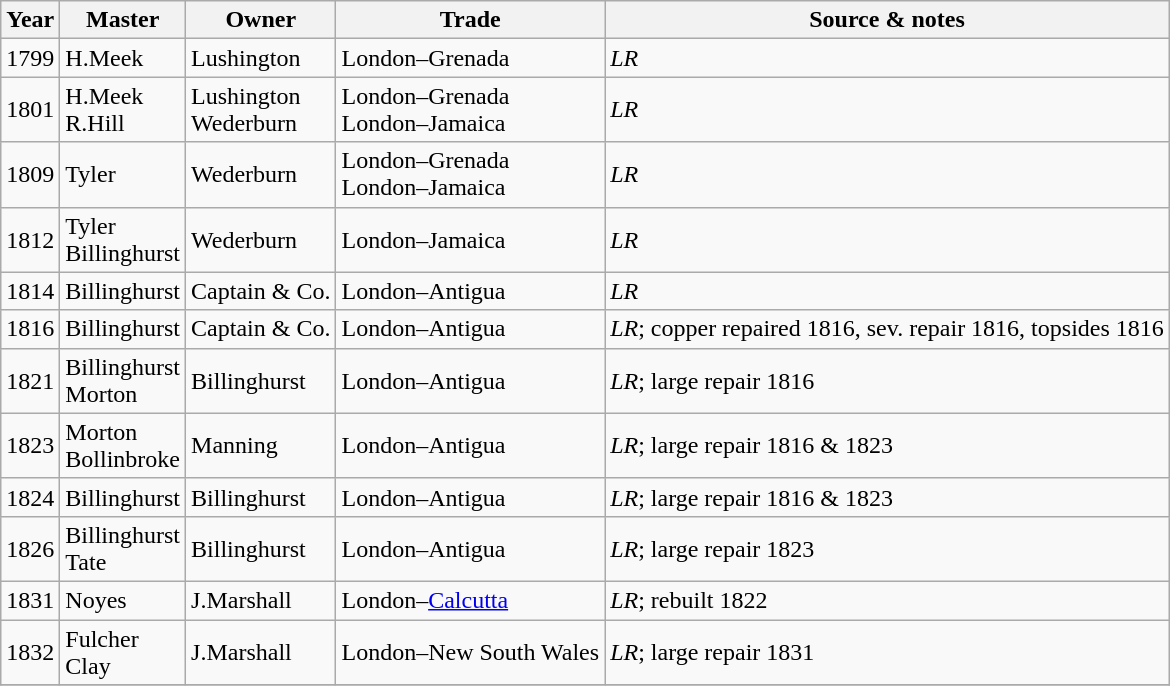<table class=" wikitable">
<tr>
<th>Year</th>
<th>Master</th>
<th>Owner</th>
<th>Trade</th>
<th>Source & notes</th>
</tr>
<tr>
<td>1799</td>
<td>H.Meek</td>
<td>Lushington</td>
<td>London–Grenada</td>
<td><em>LR</em></td>
</tr>
<tr>
<td>1801</td>
<td>H.Meek<br>R.Hill</td>
<td>Lushington<br>Wederburn</td>
<td>London–Grenada<br>London–Jamaica</td>
<td><em>LR</em></td>
</tr>
<tr>
<td>1809</td>
<td>Tyler</td>
<td>Wederburn</td>
<td>London–Grenada<br>London–Jamaica</td>
<td><em>LR</em></td>
</tr>
<tr>
<td>1812</td>
<td>Tyler<br>Billinghurst</td>
<td>Wederburn</td>
<td>London–Jamaica</td>
<td><em>LR</em></td>
</tr>
<tr>
<td>1814</td>
<td>Billinghurst</td>
<td>Captain & Co.</td>
<td>London–Antigua</td>
<td><em>LR</em></td>
</tr>
<tr>
<td>1816</td>
<td>Billinghurst</td>
<td>Captain & Co.</td>
<td>London–Antigua</td>
<td><em>LR</em>; copper repaired 1816, sev. repair 1816, topsides 1816</td>
</tr>
<tr>
<td>1821</td>
<td>Billinghurst<br>Morton</td>
<td>Billinghurst</td>
<td>London–Antigua</td>
<td><em>LR</em>; large repair 1816</td>
</tr>
<tr>
<td>1823</td>
<td>Morton<br>Bollinbroke</td>
<td>Manning</td>
<td>London–Antigua</td>
<td><em>LR</em>; large repair 1816 & 1823</td>
</tr>
<tr>
<td>1824</td>
<td>Billinghurst</td>
<td>Billinghurst</td>
<td>London–Antigua</td>
<td><em>LR</em>; large repair 1816 & 1823</td>
</tr>
<tr>
<td>1826</td>
<td>Billinghurst<br>Tate</td>
<td>Billinghurst</td>
<td>London–Antigua</td>
<td><em>LR</em>; large repair 1823</td>
</tr>
<tr>
<td>1831</td>
<td>Noyes</td>
<td>J.Marshall</td>
<td>London–<a href='#'>Calcutta</a></td>
<td><em>LR</em>; rebuilt 1822</td>
</tr>
<tr>
<td>1832</td>
<td>Fulcher<br>Clay</td>
<td>J.Marshall</td>
<td>London–New South Wales</td>
<td><em>LR</em>; large repair 1831</td>
</tr>
<tr>
</tr>
</table>
